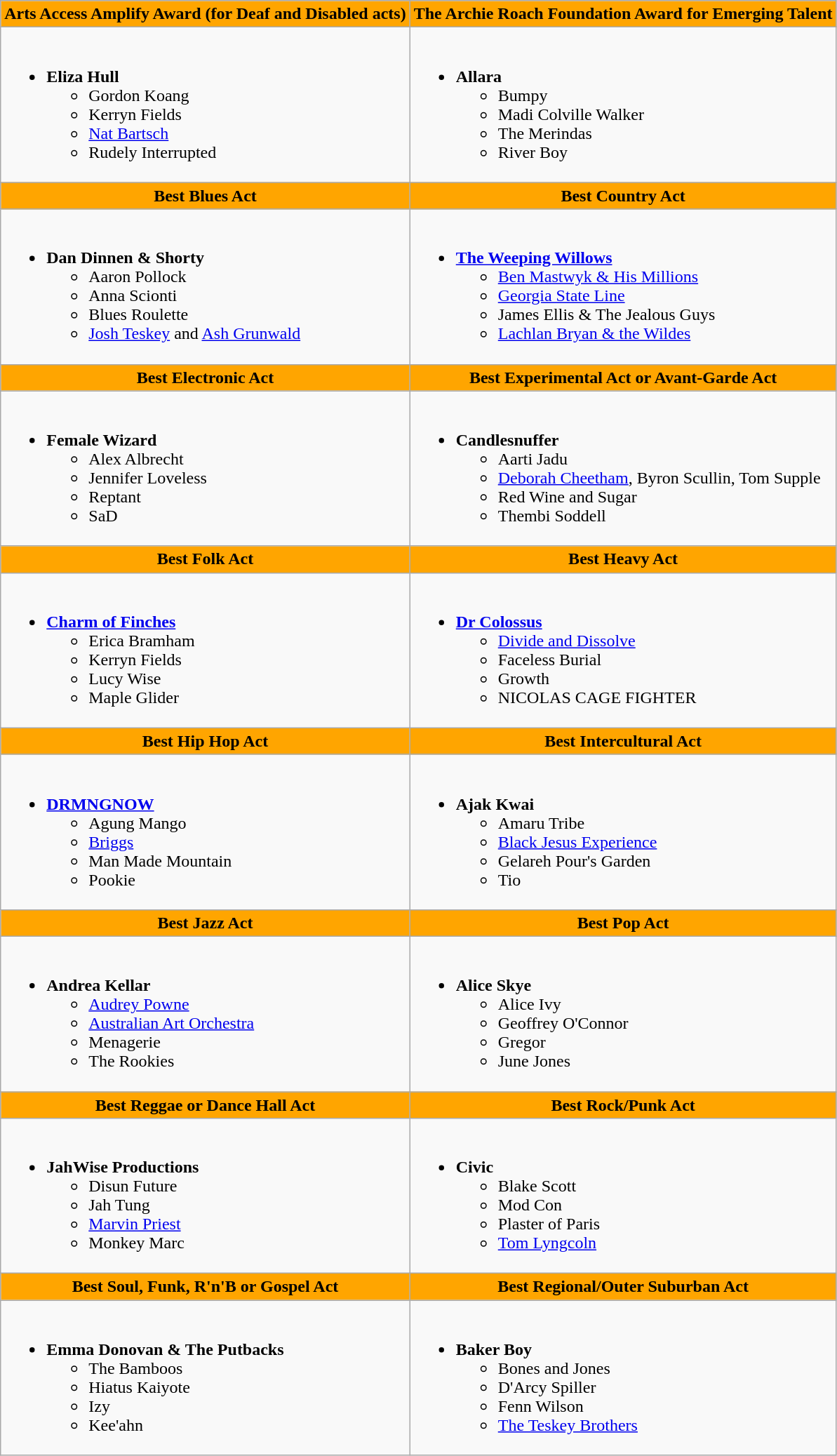<table class=wikitable style="width="100%">
<tr>
<th style="background:#FFA500; width=;"50%">Arts Access Amplify Award (for Deaf and Disabled acts)</th>
<th style="background:#FFA500; width=;"50%">The Archie Roach Foundation Award for Emerging Talent</th>
</tr>
<tr>
<td><br><ul><li><strong>Eliza Hull</strong><ul><li>Gordon Koang</li><li>Kerryn Fields</li><li><a href='#'>Nat Bartsch</a></li><li>Rudely Interrupted</li></ul></li></ul></td>
<td><br><ul><li><strong>Allara</strong><ul><li>Bumpy</li><li>Madi Colville Walker</li><li>The Merindas</li><li>River Boy</li></ul></li></ul></td>
</tr>
<tr>
<th style="background:#FFA500; width=;"50%">Best Blues Act</th>
<th style="background:#FFA500; width=;"50%">Best Country Act</th>
</tr>
<tr>
<td><br><ul><li><strong>Dan Dinnen & Shorty</strong><ul><li>Aaron Pollock</li><li>Anna Scionti</li><li>Blues Roulette</li><li><a href='#'>Josh Teskey</a> and <a href='#'>Ash Grunwald</a></li></ul></li></ul></td>
<td><br><ul><li><strong><a href='#'>The Weeping Willows</a></strong><ul><li><a href='#'>Ben Mastwyk & His Millions</a></li><li><a href='#'>Georgia State Line</a></li><li>James Ellis & The Jealous Guys</li><li><a href='#'>Lachlan Bryan & the Wildes</a></li></ul></li></ul></td>
</tr>
<tr>
<th style="background:#FFA500; width=;"50%">Best Electronic Act</th>
<th style="background:#FFA500; width=;"50%">Best Experimental Act or Avant-Garde Act</th>
</tr>
<tr>
<td><br><ul><li><strong>Female Wizard</strong><ul><li>Alex Albrecht</li><li>Jennifer Loveless</li><li>Reptant</li><li>SaD</li></ul></li></ul></td>
<td><br><ul><li><strong>Candlesnuffer</strong><ul><li>Aarti Jadu</li><li><a href='#'>Deborah Cheetham</a>, Byron Scullin, Tom Supple</li><li>Red Wine and Sugar</li><li>Thembi Soddell</li></ul></li></ul></td>
</tr>
<tr>
<th style="background:#FFA500; width=;"50%">Best Folk Act</th>
<th style="background:#FFA500; width=;"50%">Best Heavy Act</th>
</tr>
<tr>
<td><br><ul><li><strong><a href='#'>Charm of Finches</a></strong><ul><li>Erica Bramham</li><li>Kerryn Fields</li><li>Lucy Wise</li><li>Maple Glider</li></ul></li></ul></td>
<td><br><ul><li><strong><a href='#'>Dr Colossus</a></strong><ul><li><a href='#'>Divide and Dissolve</a></li><li>Faceless Burial</li><li>Growth</li><li>NICOLAS CAGE FIGHTER</li></ul></li></ul></td>
</tr>
<tr>
<th style="background:#FFA500; width=;"50%">Best Hip Hop Act</th>
<th style="background:#FFA500; width=;"50%">Best Intercultural Act</th>
</tr>
<tr>
<td><br><ul><li><strong><a href='#'>DRMNGNOW</a></strong><ul><li>Agung Mango</li><li><a href='#'>Briggs</a></li><li>Man Made Mountain</li><li>Pookie</li></ul></li></ul></td>
<td><br><ul><li><strong>Ajak Kwai</strong><ul><li>Amaru Tribe</li><li><a href='#'>Black Jesus Experience</a></li><li>Gelareh Pour's Garden</li><li>Tio</li></ul></li></ul></td>
</tr>
<tr>
<th style="background:#FFA500; width=;"50%">Best Jazz Act</th>
<th style="background:#FFA500; width=;"50%">Best Pop Act</th>
</tr>
<tr>
<td><br><ul><li><strong>Andrea Kellar</strong><ul><li><a href='#'>Audrey Powne</a></li><li><a href='#'>Australian Art Orchestra</a></li><li>Menagerie</li><li>The Rookies</li></ul></li></ul></td>
<td><br><ul><li><strong>Alice Skye</strong><ul><li>Alice Ivy</li><li>Geoffrey O'Connor</li><li>Gregor</li><li>June Jones</li></ul></li></ul></td>
</tr>
<tr>
<th style="background:#FFA500; width=;"50%">Best Reggae or Dance Hall Act</th>
<th style="background:#FFA500; width=;"50%">Best Rock/Punk Act</th>
</tr>
<tr>
<td><br><ul><li><strong>JahWise Productions</strong><ul><li>Disun Future</li><li>Jah Tung</li><li><a href='#'>Marvin Priest</a></li><li>Monkey Marc</li></ul></li></ul></td>
<td><br><ul><li><strong>Civic</strong><ul><li>Blake Scott</li><li>Mod Con</li><li>Plaster of Paris</li><li><a href='#'>Tom Lyngcoln</a></li></ul></li></ul></td>
</tr>
<tr>
<th style="background:#FFA500; width=;"50%">Best Soul, Funk, R'n'B or Gospel Act</th>
<th style="background:#FFA500; width=;"50%">Best Regional/Outer Suburban Act</th>
</tr>
<tr>
<td><br><ul><li><strong>Emma Donovan & The Putbacks</strong><ul><li>The Bamboos</li><li>Hiatus Kaiyote</li><li>Izy</li><li>Kee'ahn</li></ul></li></ul></td>
<td><br><ul><li><strong>Baker Boy</strong><ul><li>Bones and Jones</li><li>D'Arcy Spiller</li><li>Fenn Wilson</li><li><a href='#'>The Teskey Brothers</a></li></ul></li></ul></td>
</tr>
</table>
